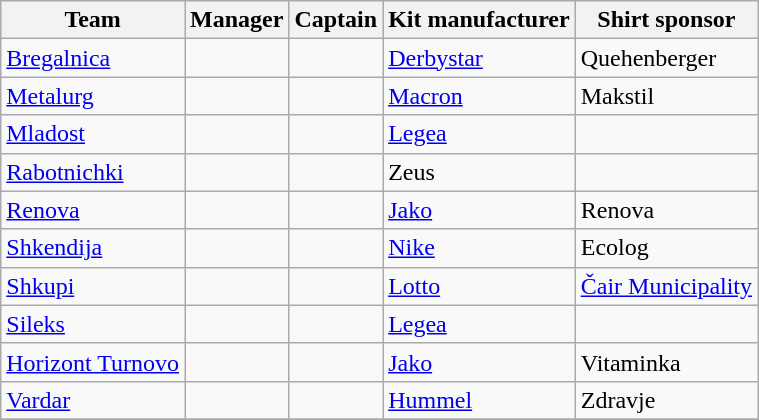<table class="wikitable sortable">
<tr>
<th>Team</th>
<th>Manager</th>
<th>Captain</th>
<th>Kit manufacturer</th>
<th>Shirt sponsor</th>
</tr>
<tr>
<td><a href='#'>Bregalnica</a></td>
<td> </td>
<td> </td>
<td><a href='#'>Derbystar</a></td>
<td>Quehenberger</td>
</tr>
<tr>
<td><a href='#'>Metalurg</a></td>
<td> </td>
<td> </td>
<td><a href='#'>Macron</a></td>
<td>Makstil</td>
</tr>
<tr>
<td><a href='#'>Mladost</a></td>
<td> </td>
<td> </td>
<td><a href='#'>Legea</a></td>
<td></td>
</tr>
<tr>
<td><a href='#'>Rabotnichki</a></td>
<td> </td>
<td> </td>
<td>Zeus</td>
<td></td>
</tr>
<tr>
<td><a href='#'>Renova</a></td>
<td> </td>
<td> </td>
<td><a href='#'>Jako</a></td>
<td>Renova</td>
</tr>
<tr>
<td><a href='#'>Shkendija</a></td>
<td> </td>
<td> </td>
<td><a href='#'>Nike</a></td>
<td>Ecolog</td>
</tr>
<tr>
<td><a href='#'>Shkupi</a></td>
<td> </td>
<td> </td>
<td><a href='#'>Lotto</a></td>
<td><a href='#'>Čair Municipality</a></td>
</tr>
<tr>
<td><a href='#'>Sileks</a></td>
<td> </td>
<td> </td>
<td><a href='#'>Legea</a></td>
<td></td>
</tr>
<tr>
<td><a href='#'>Horizont Turnovo</a></td>
<td> </td>
<td> </td>
<td><a href='#'>Jako</a></td>
<td>Vitaminka</td>
</tr>
<tr>
<td><a href='#'>Vardar</a></td>
<td> </td>
<td> </td>
<td><a href='#'>Hummel</a></td>
<td>Zdravje</td>
</tr>
<tr>
</tr>
</table>
